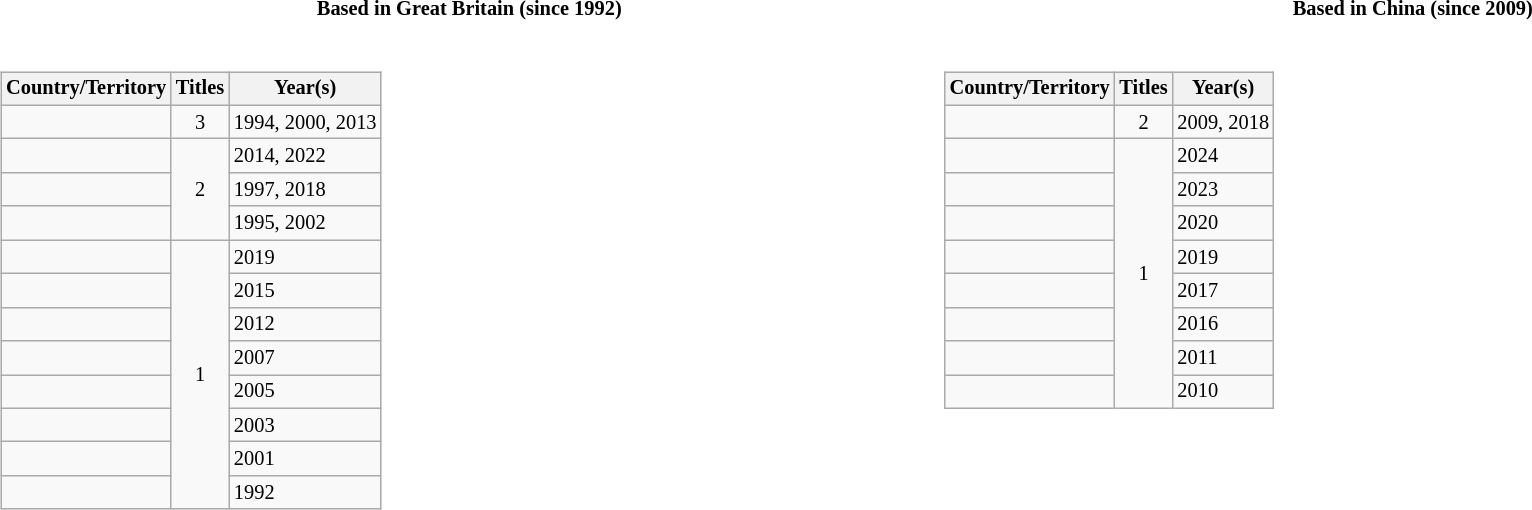<table style="font-size:85%;">
<tr>
<td width="50%" align="center"><strong>Based in Great Britain (since 1992)</strong></td>
<td width="50%" align="center"><strong>Based in China (since 2009)</strong></td>
</tr>
<tr valign="top">
<td><br><table class="wikitable sortable">
<tr>
<th>Country/Territory</th>
<th>Titles</th>
<th>Year(s)</th>
</tr>
<tr>
<td></td>
<td style="text-align:center;">3</td>
<td>1994, 2000, 2013</td>
</tr>
<tr>
<td></td>
<td rowspan="3" style="text-align:center;">2</td>
<td>2014, 2022</td>
</tr>
<tr>
<td></td>
<td>1997, 2018</td>
</tr>
<tr>
<td></td>
<td>1995, 2002</td>
</tr>
<tr>
<td></td>
<td rowspan="8" style="text-align:center;">1</td>
<td>2019</td>
</tr>
<tr>
<td></td>
<td>2015</td>
</tr>
<tr>
<td></td>
<td>2012</td>
</tr>
<tr>
<td></td>
<td>2007</td>
</tr>
<tr>
<td></td>
<td>2005</td>
</tr>
<tr>
<td></td>
<td>2003</td>
</tr>
<tr>
<td></td>
<td>2001</td>
</tr>
<tr>
<td></td>
<td>1992</td>
</tr>
</table>
</td>
<td><br><table class="wikitable sortable">
<tr>
<th>Country/Territory</th>
<th>Titles</th>
<th>Year(s)</th>
</tr>
<tr>
<td></td>
<td style="text-align:center;">2</td>
<td>2009, 2018</td>
</tr>
<tr>
<td></td>
<td rowspan="8" style="text-align:center;">1</td>
<td>2024</td>
</tr>
<tr>
<td></td>
<td>2023</td>
</tr>
<tr>
<td></td>
<td>2020</td>
</tr>
<tr>
<td></td>
<td>2019</td>
</tr>
<tr>
<td></td>
<td>2017</td>
</tr>
<tr>
<td></td>
<td>2016</td>
</tr>
<tr>
<td></td>
<td>2011</td>
</tr>
<tr>
<td></td>
<td>2010</td>
</tr>
</table>
</td>
<td></td>
</tr>
<tr valign="top">
</tr>
</table>
